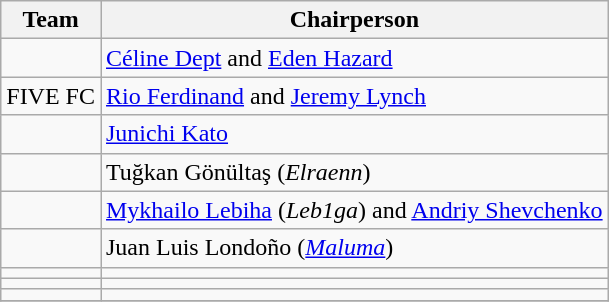<table class="wikitable sortable" style="text-align: left;">
<tr>
<th>Team</th>
<th>Chairperson</th>
</tr>
<tr>
<td></td>
<td> <a href='#'>Céline Dept</a> and <a href='#'>Eden Hazard</a></td>
</tr>
<tr>
<td> FIVE FC</td>
<td> <a href='#'>Rio Ferdinand</a> and <a href='#'>Jeremy Lynch</a></td>
</tr>
<tr>
<td></td>
<td> <a href='#'>Junichi Kato</a></td>
</tr>
<tr>
<td></td>
<td> Tuğkan Gönültaş (<em>Elraenn</em>)</td>
</tr>
<tr>
<td></td>
<td> <a href='#'>Mykhailo Lebiha</a> (<em>Leb1ga</em>) and <a href='#'>Andriy Shevchenko</a></td>
</tr>
<tr>
<td></td>
<td> Juan Luis Londoño (<em><a href='#'>Maluma</a></em>)</td>
</tr>
<tr>
<td></td>
<td></td>
</tr>
<tr>
<td></td>
<td></td>
</tr>
<tr>
<td></td>
<td></td>
</tr>
<tr>
</tr>
</table>
